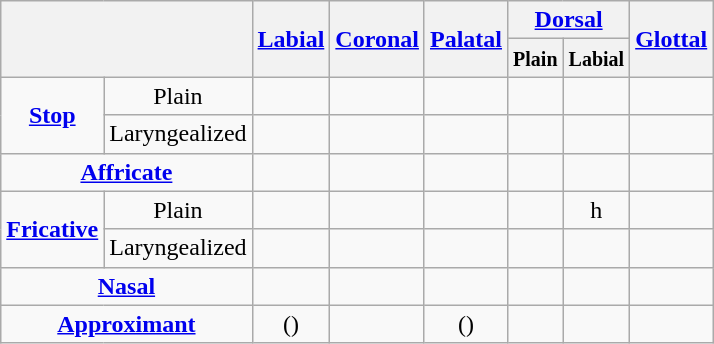<table class="wikitable" style="text-align: center;">
<tr>
<th colspan="2" rowspan="2"></th>
<th rowspan="2"><a href='#'>Labial</a></th>
<th rowspan="2"><a href='#'>Coronal</a></th>
<th rowspan="2"><a href='#'>Palatal</a></th>
<th colspan="2"><a href='#'>Dorsal</a></th>
<th rowspan="2"><a href='#'>Glottal</a></th>
</tr>
<tr>
<th><small>Plain</small></th>
<th><small>Labial</small></th>
</tr>
<tr>
<td rowspan="2"><strong><a href='#'>Stop</a></strong></td>
<td>Plain</td>
<td></td>
<td></td>
<td></td>
<td></td>
<td></td>
<td></td>
</tr>
<tr>
<td>Laryngealized</td>
<td></td>
<td></td>
<td></td>
<td></td>
<td></td>
<td></td>
</tr>
<tr>
<td colspan="2"><strong><a href='#'>Affricate</a></strong></td>
<td></td>
<td></td>
<td></td>
<td></td>
<td></td>
<td></td>
</tr>
<tr>
<td rowspan="2"><strong><a href='#'>Fricative</a></strong></td>
<td>Plain</td>
<td></td>
<td></td>
<td></td>
<td></td>
<td>h</td>
<td></td>
</tr>
<tr>
<td>Laryngealized</td>
<td></td>
<td></td>
<td></td>
<td></td>
<td></td>
<td></td>
</tr>
<tr>
<td colspan="2"><strong><a href='#'>Nasal</a></strong></td>
<td></td>
<td></td>
<td></td>
<td></td>
<td></td>
<td></td>
</tr>
<tr>
<td colspan="2"><strong><a href='#'>Approximant</a></strong></td>
<td>()</td>
<td></td>
<td>()</td>
<td></td>
<td></td>
<td></td>
</tr>
</table>
